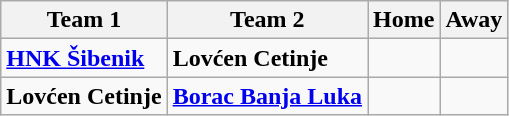<table class="wikitable">
<tr>
<th>Team 1</th>
<th>Team 2</th>
<th>Home</th>
<th>Away</th>
</tr>
<tr>
<td><strong><a href='#'>HNK Šibenik</a></strong></td>
<td><strong>Lovćen Cetinje</strong></td>
<td></td>
<td></td>
</tr>
<tr>
<td><strong>Lovćen Cetinje</strong></td>
<td><strong><a href='#'>Borac Banja Luka</a></strong></td>
<td></td>
<td></td>
</tr>
</table>
